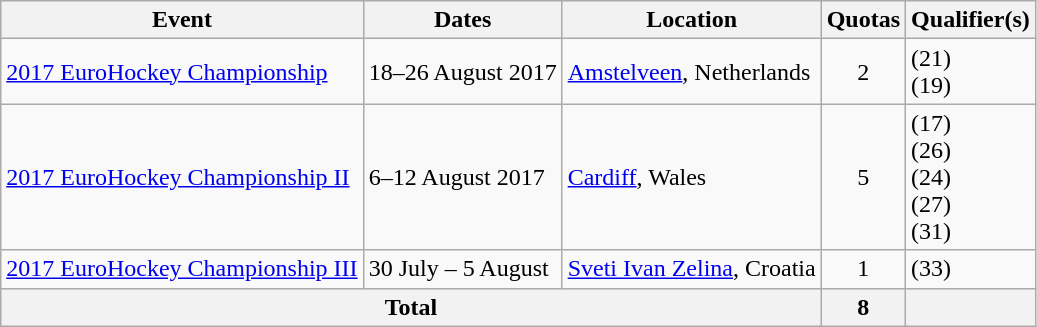<table class=wikitable>
<tr>
<th>Event</th>
<th>Dates</th>
<th>Location</th>
<th>Quotas</th>
<th>Qualifier(s)</th>
</tr>
<tr>
<td><a href='#'>2017 EuroHockey Championship</a></td>
<td>18–26 August 2017</td>
<td><a href='#'>Amstelveen</a>, Netherlands</td>
<td style="text-align: center;">2</td>
<td> (21)<br>  (19)</td>
</tr>
<tr>
<td><a href='#'>2017 EuroHockey Championship II</a></td>
<td>6–12 August 2017</td>
<td><a href='#'>Cardiff</a>, Wales</td>
<td style="text-align: center;">5</td>
<td> (17)<br>  (26)<br>  (24)<br>  (27)<br>  (31)</td>
</tr>
<tr>
<td><a href='#'>2017 EuroHockey Championship III</a></td>
<td>30 July – 5 August</td>
<td><a href='#'>Sveti Ivan Zelina</a>, Croatia</td>
<td style="text-align: center;">1</td>
<td> (33)</td>
</tr>
<tr>
<th colspan="3">Total</th>
<th>8</th>
<th></th>
</tr>
</table>
